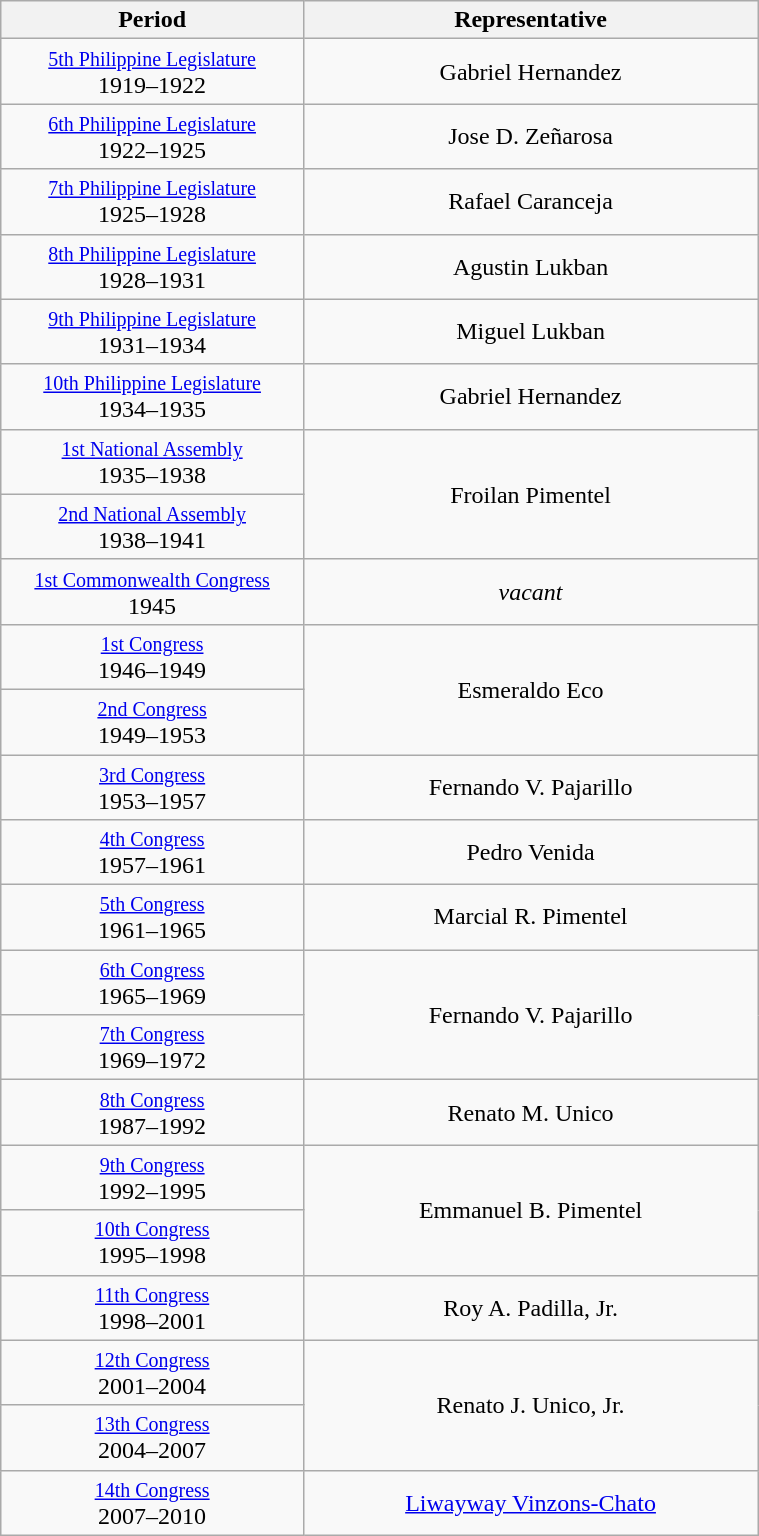<table class="wikitable" style="text-align:center; width:40%;">
<tr>
<th width="40%">Period</th>
<th>Representative</th>
</tr>
<tr>
<td><small><a href='#'>5th Philippine Legislature</a></small><br>1919–1922</td>
<td>Gabriel Hernandez</td>
</tr>
<tr>
<td><small><a href='#'>6th Philippine Legislature</a></small><br>1922–1925</td>
<td>Jose D. Zeñarosa</td>
</tr>
<tr>
<td><small><a href='#'>7th Philippine Legislature</a></small><br>1925–1928</td>
<td>Rafael Caranceja</td>
</tr>
<tr>
<td><small><a href='#'>8th Philippine Legislature</a></small><br>1928–1931</td>
<td>Agustin Lukban</td>
</tr>
<tr>
<td><small><a href='#'>9th Philippine Legislature</a></small><br>1931–1934</td>
<td>Miguel Lukban</td>
</tr>
<tr>
<td><small><a href='#'>10th Philippine Legislature</a></small><br>1934–1935</td>
<td>Gabriel Hernandez</td>
</tr>
<tr>
<td><small><a href='#'>1st National Assembly</a></small><br>1935–1938</td>
<td rowspan="2">Froilan Pimentel</td>
</tr>
<tr>
<td><small><a href='#'>2nd National Assembly</a></small><br>1938–1941</td>
</tr>
<tr>
<td><small><a href='#'>1st Commonwealth Congress</a></small><br>1945</td>
<td><em>vacant</em></td>
</tr>
<tr>
<td><small><a href='#'>1st Congress</a></small><br>1946–1949</td>
<td rowspan="2">Esmeraldo Eco</td>
</tr>
<tr>
<td><small><a href='#'>2nd Congress</a></small><br>1949–1953</td>
</tr>
<tr>
<td><small><a href='#'>3rd Congress</a></small><br>1953–1957</td>
<td>Fernando V. Pajarillo</td>
</tr>
<tr>
<td><small><a href='#'>4th Congress</a></small><br>1957–1961</td>
<td>Pedro Venida</td>
</tr>
<tr>
<td><small><a href='#'>5th Congress</a></small><br>1961–1965</td>
<td>Marcial R. Pimentel</td>
</tr>
<tr>
<td><small><a href='#'>6th Congress</a></small><br>1965–1969</td>
<td rowspan="2">Fernando V. Pajarillo</td>
</tr>
<tr>
<td><small><a href='#'>7th Congress</a></small><br>1969–1972</td>
</tr>
<tr>
<td><small><a href='#'>8th Congress</a></small><br>1987–1992</td>
<td>Renato M. Unico</td>
</tr>
<tr>
<td><small><a href='#'>9th Congress</a></small><br>1992–1995</td>
<td rowspan="2">Emmanuel B. Pimentel</td>
</tr>
<tr>
<td><small><a href='#'>10th Congress</a></small><br>1995–1998</td>
</tr>
<tr>
<td><small><a href='#'>11th Congress</a></small><br>1998–2001</td>
<td>Roy A. Padilla, Jr.</td>
</tr>
<tr>
<td><small><a href='#'>12th Congress</a></small><br>2001–2004</td>
<td rowspan="2">Renato J. Unico, Jr.</td>
</tr>
<tr>
<td><small><a href='#'>13th Congress</a></small><br>2004–2007</td>
</tr>
<tr>
<td><small><a href='#'>14th Congress</a></small><br>2007–2010</td>
<td><a href='#'>Liwayway Vinzons-Chato</a></td>
</tr>
</table>
